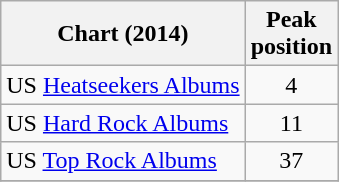<table class="wikitable">
<tr>
<th>Chart (2014)</th>
<th>Peak<br>position</th>
</tr>
<tr>
<td>US <a href='#'>Heatseekers Albums</a></td>
<td align="center">4</td>
</tr>
<tr>
<td>US <a href='#'>Hard Rock Albums</a></td>
<td align="center">11</td>
</tr>
<tr>
<td>US <a href='#'>Top Rock Albums</a></td>
<td align="center">37</td>
</tr>
<tr>
</tr>
</table>
